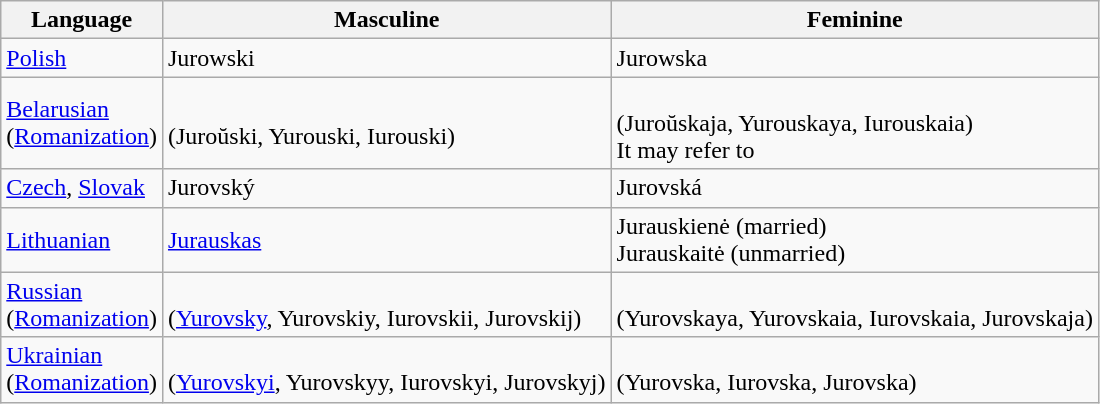<table class="wikitable">
<tr>
<th>Language</th>
<th>Masculine</th>
<th>Feminine</th>
</tr>
<tr>
<td><a href='#'>Polish</a></td>
<td>Jurowski</td>
<td>Jurowska</td>
</tr>
<tr>
<td><a href='#'>Belarusian</a> <br>(<a href='#'>Romanization</a>)</td>
<td><br>(Juroŭski, Yurouski, Iurouski)</td>
<td><br> (Juroŭskaja, Yurouskaya, Iurouskaia)<br>It may refer to</td>
</tr>
<tr>
<td><a href='#'>Czech</a>, <a href='#'>Slovak</a></td>
<td>Jurovský</td>
<td>Jurovská</td>
</tr>
<tr>
<td><a href='#'>Lithuanian</a></td>
<td><a href='#'>Jurauskas</a></td>
<td>Jurauskienė (married)<br> Jurauskaitė (unmarried)</td>
</tr>
<tr>
<td><a href='#'>Russian</a> <br>(<a href='#'>Romanization</a>)</td>
<td><br> (<a href='#'>Yurovsky</a>, Yurovskiy, Iurovskii, Jurovskij)</td>
<td><br> (Yurovskaya, Yurovskaia, Iurovskaia, Jurovskaja)</td>
</tr>
<tr>
<td><a href='#'>Ukrainian</a> <br>(<a href='#'>Romanization</a>)</td>
<td><br> (<a href='#'>Yurovskyi</a>, Yurovskyy, Iurovskyi, Jurovskyj)</td>
<td><br> (Yurovska, Iurovska, Jurovska)</td>
</tr>
</table>
